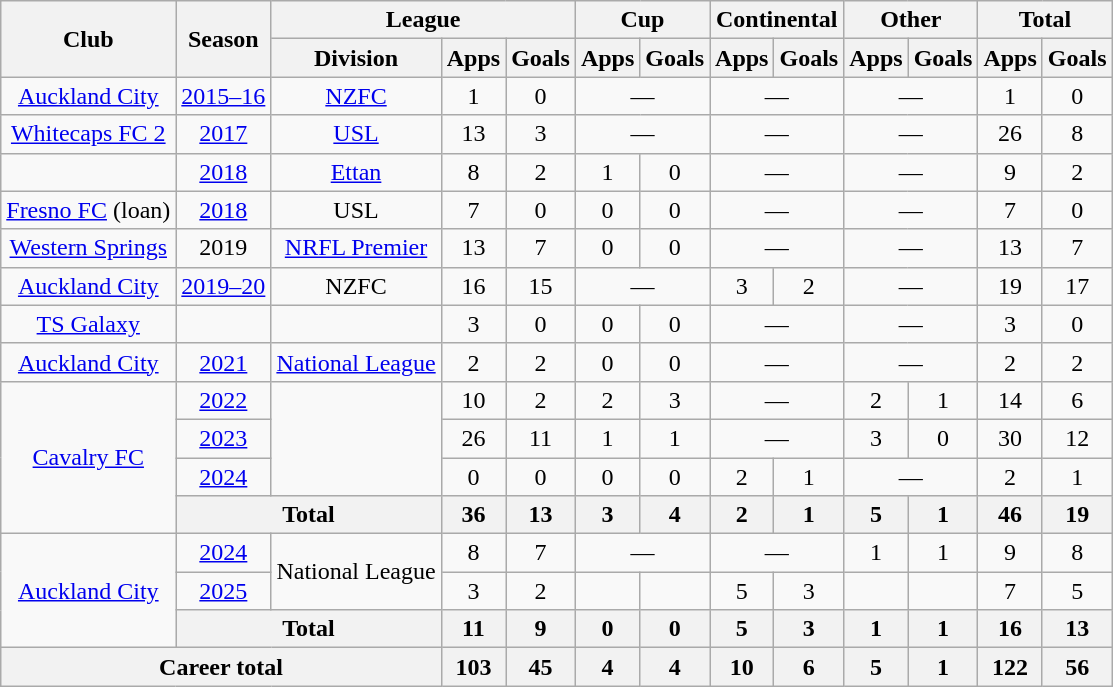<table class="wikitable" style="text-align:center">
<tr>
<th rowspan="2">Club</th>
<th rowspan="2">Season</th>
<th colspan="3">League</th>
<th colspan="2">Cup</th>
<th colspan="2">Continental</th>
<th colspan="2">Other</th>
<th colspan="2">Total</th>
</tr>
<tr>
<th>Division</th>
<th>Apps</th>
<th>Goals</th>
<th>Apps</th>
<th>Goals</th>
<th>Apps</th>
<th>Goals</th>
<th>Apps</th>
<th>Goals</th>
<th>Apps</th>
<th>Goals</th>
</tr>
<tr>
<td rowspan="1"><a href='#'>Auckland City</a></td>
<td><a href='#'>2015–16</a></td>
<td><a href='#'>NZFC</a></td>
<td>1</td>
<td>0</td>
<td colspan=2>—</td>
<td colspan=2>—</td>
<td colspan=2>—</td>
<td>1</td>
<td>0</td>
</tr>
<tr>
<td rowspan="1"><a href='#'>Whitecaps FC 2</a></td>
<td><a href='#'>2017</a></td>
<td><a href='#'>USL</a></td>
<td>13</td>
<td>3</td>
<td colspan=2>—</td>
<td colspan=2>—</td>
<td colspan=2>—</td>
<td>26</td>
<td>8</td>
</tr>
<tr>
<td rowspan="1"></td>
<td><a href='#'>2018</a></td>
<td><a href='#'>Ettan</a></td>
<td>8</td>
<td>2</td>
<td>1</td>
<td>0</td>
<td colspan=2>—</td>
<td colspan=2>—</td>
<td>9</td>
<td>2</td>
</tr>
<tr>
<td rowspan="1"><a href='#'>Fresno FC</a> (loan)</td>
<td><a href='#'>2018</a></td>
<td>USL</td>
<td>7</td>
<td>0</td>
<td>0</td>
<td>0</td>
<td colspan=2>—</td>
<td colspan=2>—</td>
<td>7</td>
<td>0</td>
</tr>
<tr>
<td rowspan="1"><a href='#'>Western Springs</a></td>
<td>2019</td>
<td><a href='#'>NRFL Premier</a></td>
<td>13</td>
<td>7</td>
<td>0</td>
<td>0</td>
<td colspan=2>—</td>
<td colspan=2>—</td>
<td>13</td>
<td>7</td>
</tr>
<tr>
<td rowspan="1"><a href='#'>Auckland City</a></td>
<td><a href='#'>2019–20</a></td>
<td>NZFC</td>
<td>16</td>
<td>15</td>
<td colspan=2>—</td>
<td>3</td>
<td>2</td>
<td colspan=2>—</td>
<td>19</td>
<td>17</td>
</tr>
<tr>
<td rowspan="1"><a href='#'>TS Galaxy</a></td>
<td></td>
<td></td>
<td>3</td>
<td>0</td>
<td>0</td>
<td>0</td>
<td colspan=2>—</td>
<td colspan=2>—</td>
<td>3</td>
<td>0</td>
</tr>
<tr>
<td rowspan="1"><a href='#'>Auckland City</a></td>
<td><a href='#'>2021</a></td>
<td><a href='#'>National League</a></td>
<td>2</td>
<td>2</td>
<td>0</td>
<td>0</td>
<td colspan=2>—</td>
<td colspan=2>—</td>
<td>2</td>
<td>2</td>
</tr>
<tr>
<td rowspan="4"><a href='#'>Cavalry FC</a></td>
<td><a href='#'>2022</a></td>
<td rowspan="3"></td>
<td>10</td>
<td>2</td>
<td>2</td>
<td>3</td>
<td colspan=2>—</td>
<td>2</td>
<td>1</td>
<td>14</td>
<td>6</td>
</tr>
<tr>
<td><a href='#'>2023</a></td>
<td>26</td>
<td>11</td>
<td>1</td>
<td>1</td>
<td colspan=2>—</td>
<td>3</td>
<td>0</td>
<td>30</td>
<td>12</td>
</tr>
<tr>
<td><a href='#'>2024</a></td>
<td>0</td>
<td>0</td>
<td>0</td>
<td>0</td>
<td>2</td>
<td>1</td>
<td colspan=2>—</td>
<td>2</td>
<td>1</td>
</tr>
<tr>
<th colspan="2">Total</th>
<th>36</th>
<th>13</th>
<th>3</th>
<th>4</th>
<th>2</th>
<th>1</th>
<th>5</th>
<th>1</th>
<th>46</th>
<th>19</th>
</tr>
<tr>
<td rowspan="3"><a href='#'>Auckland City</a></td>
<td><a href='#'>2024</a></td>
<td rowspan=2>National League</td>
<td>8</td>
<td>7</td>
<td colspan=2>—</td>
<td colspan=2>—</td>
<td>1</td>
<td>1</td>
<td>9</td>
<td>8</td>
</tr>
<tr>
<td><a href='#'>2025</a></td>
<td>3</td>
<td>2</td>
<td></td>
<td></td>
<td>5</td>
<td>3</td>
<td></td>
<td></td>
<td>7</td>
<td>5</td>
</tr>
<tr>
<th colspan="2">Total</th>
<th>11</th>
<th>9</th>
<th>0</th>
<th>0</th>
<th>5</th>
<th>3</th>
<th>1</th>
<th>1</th>
<th>16</th>
<th>13</th>
</tr>
<tr>
<th colspan="3">Career total</th>
<th>103</th>
<th>45</th>
<th>4</th>
<th>4</th>
<th>10</th>
<th>6</th>
<th>5</th>
<th>1</th>
<th>122</th>
<th>56</th>
</tr>
</table>
